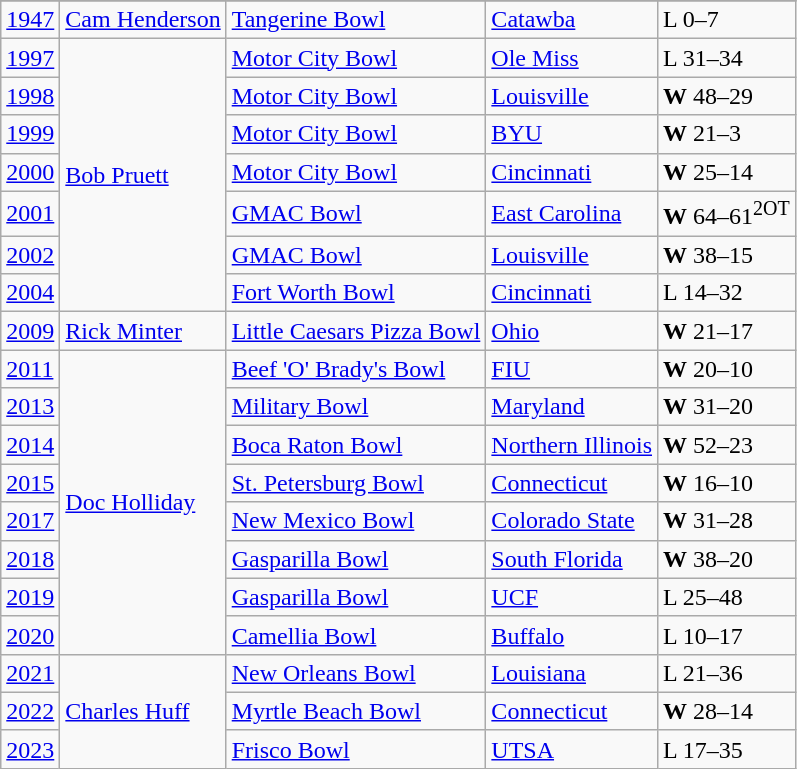<table class="wikitable">
<tr>
</tr>
<tr>
<td><a href='#'>1947</a></td>
<td><a href='#'>Cam Henderson</a></td>
<td><a href='#'>Tangerine Bowl</a></td>
<td><a href='#'>Catawba</a></td>
<td>L 0–7</td>
</tr>
<tr>
<td><a href='#'>1997</a></td>
<td rowspan="7"><a href='#'>Bob Pruett</a></td>
<td><a href='#'>Motor City Bowl</a></td>
<td><a href='#'>Ole Miss</a></td>
<td>L 31–34</td>
</tr>
<tr>
<td><a href='#'>1998</a></td>
<td><a href='#'>Motor City Bowl</a></td>
<td><a href='#'>Louisville</a></td>
<td><strong>W</strong> 48–29</td>
</tr>
<tr>
<td><a href='#'>1999</a></td>
<td><a href='#'>Motor City Bowl</a></td>
<td><a href='#'>BYU</a></td>
<td><strong>W</strong> 21–3</td>
</tr>
<tr>
<td><a href='#'>2000</a></td>
<td><a href='#'>Motor City Bowl</a></td>
<td><a href='#'>Cincinnati</a></td>
<td><strong>W</strong> 25–14</td>
</tr>
<tr>
<td><a href='#'>2001</a></td>
<td><a href='#'>GMAC Bowl</a></td>
<td><a href='#'>East Carolina</a></td>
<td><strong>W</strong> 64–61<sup>2OT</sup></td>
</tr>
<tr>
<td><a href='#'>2002</a></td>
<td><a href='#'>GMAC Bowl</a></td>
<td><a href='#'>Louisville</a></td>
<td><strong>W</strong> 38–15</td>
</tr>
<tr>
<td><a href='#'>2004</a></td>
<td><a href='#'>Fort Worth Bowl</a></td>
<td><a href='#'>Cincinnati</a></td>
<td>L 14–32</td>
</tr>
<tr>
<td><a href='#'>2009</a></td>
<td><a href='#'>Rick Minter</a></td>
<td><a href='#'>Little Caesars Pizza Bowl</a></td>
<td><a href='#'>Ohio</a></td>
<td><strong>W</strong> 21–17</td>
</tr>
<tr>
<td><a href='#'>2011</a></td>
<td rowspan="8"><a href='#'>Doc Holliday</a></td>
<td><a href='#'>Beef 'O' Brady's Bowl</a></td>
<td><a href='#'>FIU</a></td>
<td><strong>W</strong> 20–10</td>
</tr>
<tr>
<td><a href='#'>2013</a></td>
<td><a href='#'>Military Bowl</a></td>
<td><a href='#'>Maryland</a></td>
<td><strong>W</strong> 31–20</td>
</tr>
<tr>
<td><a href='#'>2014</a></td>
<td><a href='#'>Boca Raton Bowl</a></td>
<td><a href='#'>Northern Illinois</a></td>
<td><strong>W</strong> 52–23</td>
</tr>
<tr>
<td><a href='#'>2015</a></td>
<td><a href='#'>St. Petersburg Bowl</a></td>
<td><a href='#'>Connecticut</a></td>
<td><strong>W</strong> 16–10</td>
</tr>
<tr>
<td><a href='#'>2017</a></td>
<td><a href='#'>New Mexico Bowl</a></td>
<td><a href='#'>Colorado State</a></td>
<td><strong>W</strong> 31–28</td>
</tr>
<tr>
<td><a href='#'>2018</a></td>
<td><a href='#'>Gasparilla Bowl</a></td>
<td><a href='#'>South Florida</a></td>
<td><strong>W</strong> 38–20</td>
</tr>
<tr>
<td><a href='#'>2019</a></td>
<td><a href='#'>Gasparilla Bowl</a></td>
<td><a href='#'>UCF</a></td>
<td>L 25–48</td>
</tr>
<tr>
<td><a href='#'>2020</a></td>
<td><a href='#'>Camellia Bowl</a></td>
<td><a href='#'>Buffalo</a></td>
<td>L 10–17</td>
</tr>
<tr>
<td><a href='#'>2021</a></td>
<td rowspan="3"><a href='#'>Charles Huff</a></td>
<td><a href='#'>New Orleans Bowl</a></td>
<td><a href='#'>Louisiana</a></td>
<td>L 21–36</td>
</tr>
<tr>
<td><a href='#'>2022</a></td>
<td><a href='#'>Myrtle Beach Bowl</a></td>
<td><a href='#'>Connecticut</a></td>
<td><strong>W</strong> 28–14</td>
</tr>
<tr>
<td><a href='#'>2023</a></td>
<td><a href='#'>Frisco Bowl</a></td>
<td><a href='#'>UTSA</a></td>
<td>L 17–35</td>
</tr>
</table>
